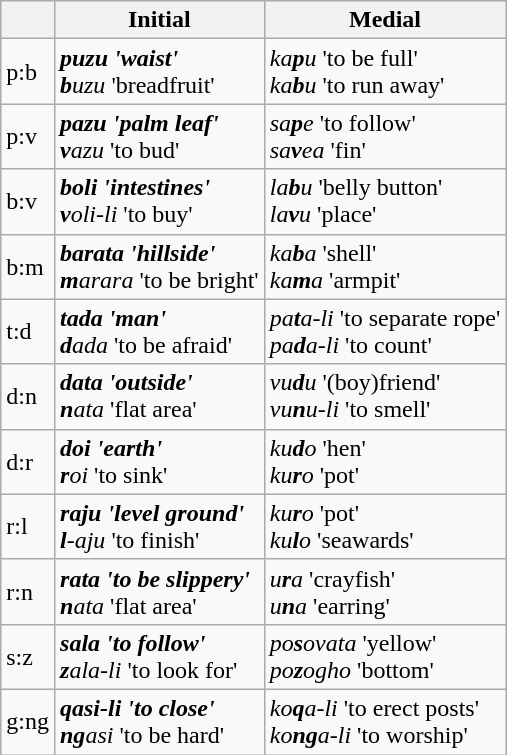<table class="wikitable">
<tr>
<th></th>
<th>Initial</th>
<th>Medial</th>
</tr>
<tr>
<td>p:b</td>
<td><strong><em>p<strong>uzu<em> 'waist'<br></em></strong>b</strong>uzu</em> 'breadfruit'</td>
<td><em>ka<strong>p</strong>u</em> 'to be full'<br><em>ka<strong>b</strong>u</em> 'to run away'</td>
</tr>
<tr>
<td>p:v</td>
<td><strong><em>p<strong>azu<em> 'palm leaf'<br></em></strong>v</strong>azu</em> 'to bud'</td>
<td><em>sa<strong>p</strong>e</em> 'to follow'<br><em>sa<strong>v</strong>ea</em> 'fin'</td>
</tr>
<tr>
<td>b:v</td>
<td><strong><em>b<strong>oli<em> 'intestines'<br></em></strong>v</strong>oli-li</em> 'to buy'</td>
<td><em>la<strong>b</strong>u</em> 'belly button'<br><em>la<strong>v</strong>u</em> 'place'</td>
</tr>
<tr>
<td>b:m</td>
<td><strong><em>b<strong>arata<em> 'hillside'<br></em></strong>m</strong>arara</em> 'to be bright'</td>
<td><em>ka<strong>b</strong>a</em> 'shell'<br><em>ka<strong>m</strong>a</em> 'armpit'</td>
</tr>
<tr>
<td>t:d</td>
<td><strong><em>t<strong>ada<em> 'man'<br></em></strong>d</strong>ada</em> 'to be afraid'</td>
<td><em>pa<strong>t</strong>a-li</em> 'to separate rope'<br><em>pa<strong>d</strong>a-li</em> 'to count'</td>
</tr>
<tr>
<td>d:n</td>
<td><strong><em>d<strong>ata<em> 'outside'<br></em></strong>n</strong>ata</em> 'flat area'</td>
<td><em>vu<strong>d</strong>u</em> '(boy)friend'<br><em>vu<strong>n</strong>u-li</em> 'to smell'</td>
</tr>
<tr>
<td>d:r</td>
<td><strong><em>d<strong>oi<em> 'earth'<br></em></strong>r</strong>oi</em> 'to sink'</td>
<td><em>ku<strong>d</strong>o</em> 'hen'<br><em>ku<strong>r</strong>o</em> 'pot'</td>
</tr>
<tr>
<td>r:l</td>
<td><strong><em>r<strong>aju<em> 'level ground'<br></em></strong>l</strong>-aju</em> 'to finish'</td>
<td><em>ku<strong>r</strong>o</em> 'pot'<br><em>ku<strong>l</strong>o</em> 'seawards'</td>
</tr>
<tr>
<td>r:n</td>
<td><strong><em>r<strong>ata<em> 'to be slippery'<br></em></strong>n</strong>ata</em> 'flat area'</td>
<td><em>u<strong>r</strong>a</em> 'crayfish'<br><em>u<strong>n</strong>a</em> 'earring'</td>
</tr>
<tr>
<td>s:z</td>
<td><strong><em>s<strong>ala<em> 'to follow'<br></em></strong>z</strong>ala-li</em> 'to look for'</td>
<td><em>po<strong>s</strong>ovata</em> 'yellow'<br><em>po<strong>z</strong>ogho</em> 'bottom'</td>
</tr>
<tr>
<td>g:ng</td>
<td><strong><em>q<strong>asi-li<em> 'to close'<br></em></strong>ng</strong>asi</em> 'to be hard'</td>
<td><em>ko<strong>q</strong>a-li</em> 'to erect posts'<br><em>ko<strong>ng</strong>a-li</em> 'to worship'</td>
</tr>
</table>
